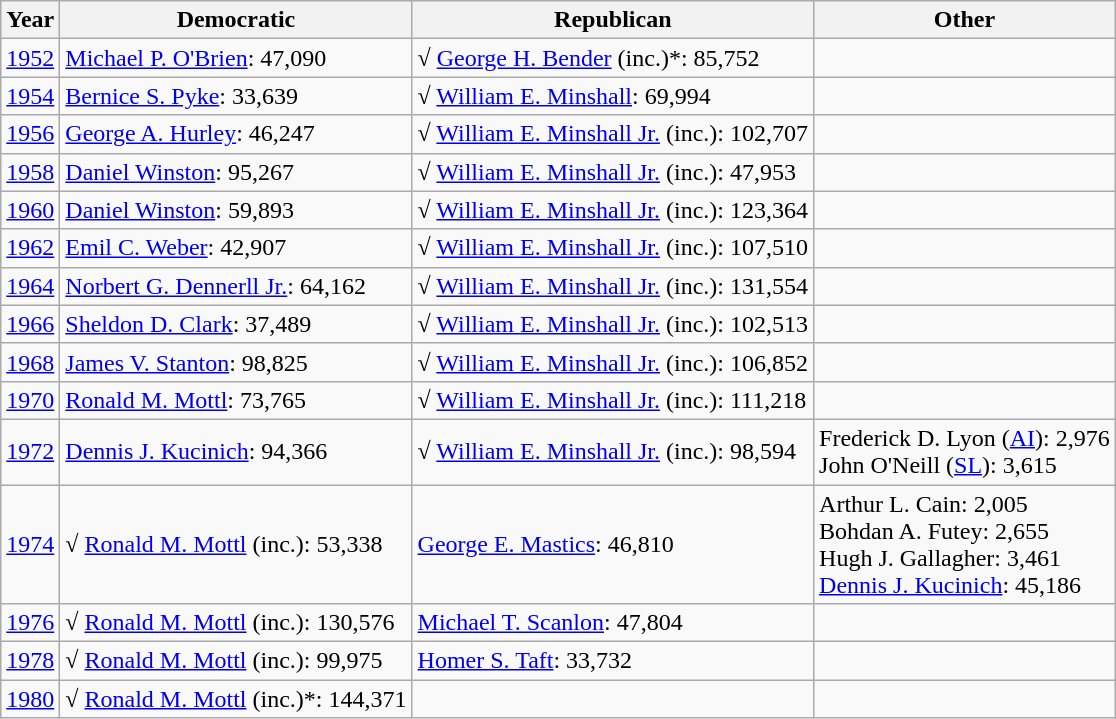<table class=wikitable>
<tr>
<th>Year</th>
<th>Democratic</th>
<th>Republican</th>
<th>Other</th>
</tr>
<tr>
<td><a href='#'>1952</a></td>
<td><a href='#'>Michael P. O'Brien</a>: 47,090</td>
<td>√ <a href='#'>George H. Bender</a> (inc.)*: 85,752</td>
<td> </td>
</tr>
<tr>
<td><a href='#'>1954</a></td>
<td><a href='#'>Bernice S. Pyke</a>: 33,639</td>
<td>√ <a href='#'>William E. Minshall</a>: 69,994</td>
<td> </td>
</tr>
<tr>
<td><a href='#'>1956</a></td>
<td><a href='#'>George A. Hurley</a>: 46,247</td>
<td>√ <a href='#'>William E. Minshall Jr.</a> (inc.): 102,707</td>
<td> </td>
</tr>
<tr>
<td><a href='#'>1958</a></td>
<td><a href='#'>Daniel Winston</a>: 95,267</td>
<td>√ <a href='#'>William E. Minshall Jr.</a> (inc.): 47,953</td>
<td> </td>
</tr>
<tr>
<td><a href='#'>1960</a></td>
<td><a href='#'>Daniel Winston</a>: 59,893</td>
<td>√ <a href='#'>William E. Minshall Jr.</a> (inc.): 123,364</td>
<td> </td>
</tr>
<tr>
<td><a href='#'>1962</a></td>
<td><a href='#'>Emil C. Weber</a>: 42,907</td>
<td>√ <a href='#'>William E. Minshall Jr.</a> (inc.): 107,510</td>
<td> </td>
</tr>
<tr>
<td><a href='#'>1964</a></td>
<td><a href='#'>Norbert G. Dennerll Jr.</a>: 64,162</td>
<td>√ <a href='#'>William E. Minshall Jr.</a> (inc.): 131,554</td>
<td> </td>
</tr>
<tr>
<td><a href='#'>1966</a></td>
<td><a href='#'>Sheldon D. Clark</a>: 37,489</td>
<td>√ <a href='#'>William E. Minshall Jr.</a> (inc.): 102,513</td>
<td> </td>
</tr>
<tr>
<td><a href='#'>1968</a></td>
<td><a href='#'>James V. Stanton</a>: 98,825</td>
<td>√ <a href='#'>William E. Minshall Jr.</a> (inc.): 106,852</td>
<td> </td>
</tr>
<tr>
<td><a href='#'>1970</a></td>
<td><a href='#'>Ronald M. Mottl</a>: 73,765</td>
<td>√ <a href='#'>William E. Minshall Jr.</a> (inc.): 111,218</td>
<td> </td>
</tr>
<tr>
<td><a href='#'>1972</a></td>
<td><a href='#'>Dennis J. Kucinich</a>: 94,366</td>
<td>√ <a href='#'>William E. Minshall Jr.</a> (inc.): 98,594</td>
<td>Frederick D. Lyon (<a href='#'>AI</a>): 2,976<br>John O'Neill (<a href='#'>SL</a>): 3,615</td>
</tr>
<tr>
<td><a href='#'>1974</a></td>
<td>√ <a href='#'>Ronald M. Mottl</a> (inc.): 53,338</td>
<td><a href='#'>George E. Mastics</a>: 46,810</td>
<td>Arthur L. Cain: 2,005<br>Bohdan A. Futey: 2,655<br>Hugh J. Gallagher: 3,461<br><a href='#'>Dennis J. Kucinich</a>: 45,186</td>
</tr>
<tr>
<td><a href='#'>1976</a></td>
<td>√ <a href='#'>Ronald M. Mottl</a> (inc.): 130,576</td>
<td><a href='#'>Michael T. Scanlon</a>: 47,804</td>
<td> </td>
</tr>
<tr>
<td><a href='#'>1978</a></td>
<td>√ <a href='#'>Ronald M. Mottl</a> (inc.): 99,975</td>
<td><a href='#'>Homer S. Taft</a>: 33,732</td>
<td> </td>
</tr>
<tr>
<td><a href='#'>1980</a></td>
<td>√ <a href='#'>Ronald M. Mottl</a> (inc.)*: 144,371</td>
<td> </td>
<td> </td>
</tr>
</table>
